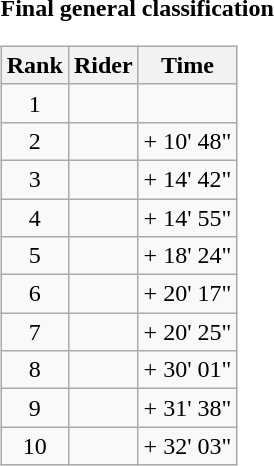<table>
<tr>
<td><strong>Final general classification</strong><br><table class="wikitable">
<tr>
<th scope="col">Rank</th>
<th scope="col">Rider</th>
<th scope="col">Time</th>
</tr>
<tr>
<td style="text-align:center;">1</td>
<td></td>
<td style="text-align:right;"></td>
</tr>
<tr>
<td style="text-align:center;">2</td>
<td></td>
<td style="text-align:right;">+ 10' 48"</td>
</tr>
<tr>
<td style="text-align:center;">3</td>
<td></td>
<td style="text-align:right;">+ 14' 42"</td>
</tr>
<tr>
<td style="text-align:center;">4</td>
<td></td>
<td style="text-align:right;">+ 14' 55"</td>
</tr>
<tr>
<td style="text-align:center;">5</td>
<td></td>
<td style="text-align:right;">+ 18' 24"</td>
</tr>
<tr>
<td style="text-align:center;">6</td>
<td></td>
<td style="text-align:right;">+ 20' 17"</td>
</tr>
<tr>
<td style="text-align:center;">7</td>
<td></td>
<td style="text-align:right;">+ 20' 25"</td>
</tr>
<tr>
<td style="text-align:center;">8</td>
<td></td>
<td style="text-align:right;">+ 30' 01"</td>
</tr>
<tr>
<td style="text-align:center;">9</td>
<td></td>
<td style="text-align:right;">+ 31' 38"</td>
</tr>
<tr>
<td style="text-align:center;">10</td>
<td></td>
<td style="text-align:right;">+ 32' 03"</td>
</tr>
</table>
</td>
</tr>
</table>
